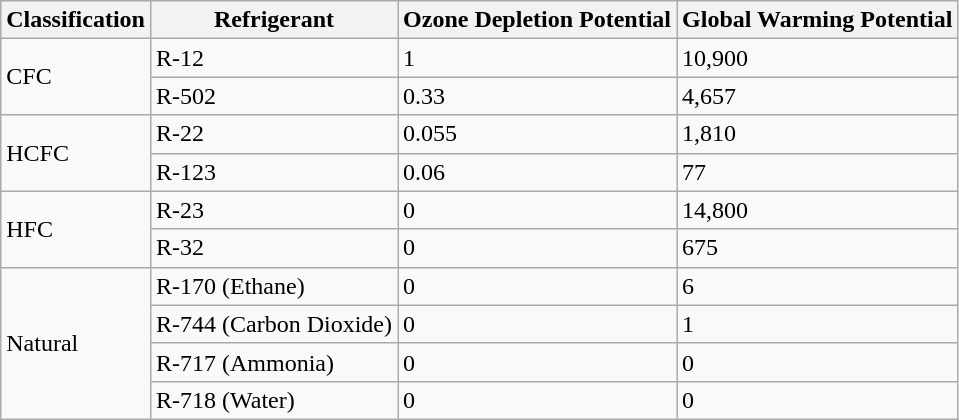<table class="wikitable">
<tr>
<th>Classification</th>
<th>Refrigerant</th>
<th>Ozone Depletion Potential</th>
<th>Global Warming Potential</th>
</tr>
<tr>
<td rowspan="2">CFC</td>
<td>R-12</td>
<td>1</td>
<td>10,900</td>
</tr>
<tr>
<td>R-502</td>
<td>0.33</td>
<td>4,657</td>
</tr>
<tr>
<td rowspan="2">HCFC</td>
<td>R-22</td>
<td>0.055</td>
<td>1,810</td>
</tr>
<tr>
<td>R-123</td>
<td>0.06</td>
<td>77</td>
</tr>
<tr>
<td rowspan="2">HFC</td>
<td>R-23</td>
<td>0</td>
<td>14,800</td>
</tr>
<tr>
<td>R-32</td>
<td>0</td>
<td>675</td>
</tr>
<tr>
<td rowspan="4">Natural</td>
<td>R-170 (Ethane)</td>
<td>0</td>
<td>6</td>
</tr>
<tr>
<td>R-744 (Carbon Dioxide)</td>
<td>0</td>
<td>1</td>
</tr>
<tr>
<td>R-717 (Ammonia)</td>
<td>0</td>
<td>0</td>
</tr>
<tr>
<td>R-718 (Water)</td>
<td>0</td>
<td>0</td>
</tr>
</table>
